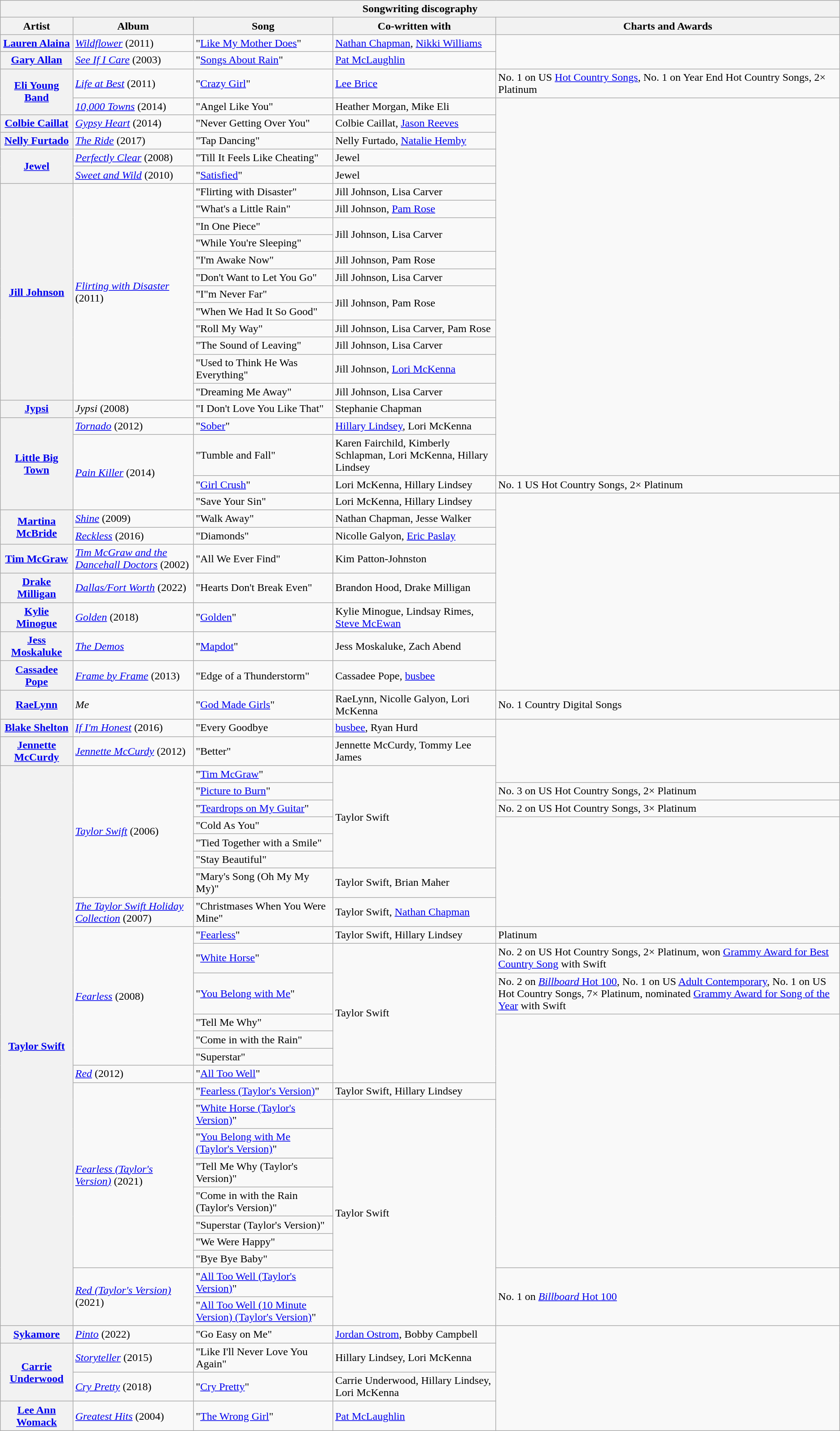<table class="wikitable">
<tr>
<th colspan="5">Songwriting discography</th>
</tr>
<tr>
<th>Artist</th>
<th>Album</th>
<th>Song</th>
<th>Co-written with</th>
<th>Charts and Awards</th>
</tr>
<tr>
<th><a href='#'>Lauren Alaina</a></th>
<td><em><a href='#'>Wildflower</a></em> (2011)</td>
<td>"<a href='#'>Like My Mother Does</a>"</td>
<td><a href='#'>Nathan Chapman</a>, <a href='#'>Nikki Williams</a></td>
<td rowspan="2"></td>
</tr>
<tr>
<th><a href='#'>Gary Allan</a></th>
<td><em><a href='#'>See If I Care</a></em> (2003)</td>
<td>"<a href='#'>Songs About Rain</a>"</td>
<td><a href='#'>Pat McLaughlin</a></td>
</tr>
<tr>
<th rowspan="2"><a href='#'>Eli Young Band</a></th>
<td><em><a href='#'>Life at Best</a></em> (2011)</td>
<td>"<a href='#'>Crazy Girl</a>"</td>
<td><a href='#'>Lee Brice</a></td>
<td>No. 1 on US <a href='#'>Hot Country Songs</a>, No. 1 on Year End Hot Country Songs, 2× Platinum</td>
</tr>
<tr>
<td><em><a href='#'>10,000 Towns</a></em> (2014)</td>
<td>"Angel Like You"</td>
<td>Heather Morgan, Mike Eli</td>
<td rowspan="20"></td>
</tr>
<tr>
<th><a href='#'>Colbie Caillat</a></th>
<td><em><a href='#'>Gypsy Heart</a></em> (2014)</td>
<td>"Never Getting Over You"</td>
<td>Colbie Caillat, <a href='#'>Jason Reeves</a></td>
</tr>
<tr>
<th><a href='#'>Nelly Furtado</a></th>
<td><em><a href='#'>The Ride</a></em> (2017)</td>
<td>"Tap Dancing"</td>
<td>Nelly Furtado, <a href='#'>Natalie Hemby</a></td>
</tr>
<tr>
<th rowspan="2"><a href='#'>Jewel</a></th>
<td><em><a href='#'>Perfectly Clear</a></em> (2008)</td>
<td>"Till It Feels Like Cheating"</td>
<td>Jewel</td>
</tr>
<tr>
<td><em><a href='#'>Sweet and Wild</a></em> (2010)</td>
<td>"<a href='#'>Satisfied</a>"</td>
<td>Jewel</td>
</tr>
<tr>
<th rowspan="12"><a href='#'>Jill Johnson</a></th>
<td rowspan="12"><em><a href='#'>Flirting with Disaster</a></em> (2011)</td>
<td>"Flirting with Disaster"</td>
<td>Jill Johnson, Lisa Carver</td>
</tr>
<tr>
<td>"What's a Little Rain"</td>
<td>Jill Johnson, <a href='#'>Pam Rose</a></td>
</tr>
<tr>
<td>"In One Piece"</td>
<td rowspan="2">Jill Johnson, Lisa Carver</td>
</tr>
<tr>
<td>"While You're Sleeping"</td>
</tr>
<tr>
<td>"I'm Awake Now"</td>
<td>Jill Johnson, Pam Rose</td>
</tr>
<tr>
<td>"Don't Want to Let You Go"</td>
<td>Jill Johnson, Lisa Carver</td>
</tr>
<tr>
<td>"I"m Never Far"</td>
<td rowspan="2">Jill Johnson, Pam Rose</td>
</tr>
<tr>
<td>"When We Had It So Good"</td>
</tr>
<tr>
<td>"Roll My Way"</td>
<td>Jill Johnson, Lisa Carver, Pam Rose</td>
</tr>
<tr>
<td>"The Sound of Leaving"</td>
<td>Jill Johnson, Lisa Carver</td>
</tr>
<tr>
<td>"Used to Think He Was Everything"</td>
<td>Jill Johnson, <a href='#'>Lori McKenna</a></td>
</tr>
<tr>
<td>"Dreaming Me Away"</td>
<td>Jill Johnson, Lisa Carver</td>
</tr>
<tr>
<th><a href='#'>Jypsi</a></th>
<td><em>Jypsi</em> (2008)</td>
<td>"I Don't Love You Like That"</td>
<td>Stephanie Chapman</td>
</tr>
<tr>
<th rowspan="4"><a href='#'>Little Big Town</a></th>
<td><em><a href='#'>Tornado</a></em> (2012)</td>
<td>"<a href='#'>Sober</a>"</td>
<td><a href='#'>Hillary Lindsey</a>, Lori McKenna</td>
</tr>
<tr>
<td rowspan="3"><em><a href='#'>Pain Killer</a></em> (2014)</td>
<td>"Tumble and Fall"</td>
<td>Karen Fairchild, Kimberly Schlapman, Lori McKenna, Hillary Lindsey</td>
</tr>
<tr>
<td>"<a href='#'>Girl Crush</a>"</td>
<td>Lori McKenna, Hillary Lindsey</td>
<td>No. 1 US Hot Country Songs, 2× Platinum</td>
</tr>
<tr>
<td>"Save Your Sin"</td>
<td>Lori McKenna, Hillary Lindsey</td>
<td rowspan="8"></td>
</tr>
<tr>
<th rowspan="2"><a href='#'>Martina McBride</a></th>
<td><em><a href='#'>Shine</a></em> (2009)</td>
<td>"Walk Away"</td>
<td>Nathan Chapman, Jesse Walker</td>
</tr>
<tr>
<td><em><a href='#'>Reckless</a></em> (2016)</td>
<td>"Diamonds" </td>
<td>Nicolle Galyon, <a href='#'>Eric Paslay</a></td>
</tr>
<tr>
<th><a href='#'>Tim McGraw</a></th>
<td><em><a href='#'>Tim McGraw and the Dancehall Doctors</a></em> (2002)</td>
<td>"All We Ever Find"</td>
<td>Kim Patton-Johnston</td>
</tr>
<tr>
<th><a href='#'>Drake Milligan</a></th>
<td><em><a href='#'>Dallas/Fort Worth</a></em> (2022)</td>
<td>"Hearts Don't Break Even"</td>
<td>Brandon Hood, Drake Milligan</td>
</tr>
<tr>
<th><a href='#'>Kylie Minogue</a></th>
<td><em><a href='#'>Golden</a></em> (2018)</td>
<td>"<a href='#'>Golden</a>"</td>
<td>Kylie Minogue, Lindsay Rimes, <a href='#'>Steve McEwan</a></td>
</tr>
<tr>
<th><a href='#'>Jess Moskaluke</a></th>
<td><em><a href='#'>The Demos</a></em></td>
<td>"<a href='#'>Mapdot</a>"</td>
<td>Jess Moskaluke, Zach Abend</td>
</tr>
<tr>
<th><a href='#'>Cassadee Pope</a></th>
<td><em><a href='#'>Frame by Frame</a></em> (2013)</td>
<td>"Edge of a Thunderstorm"</td>
<td>Cassadee Pope, <a href='#'>busbee</a></td>
</tr>
<tr>
<th><a href='#'>RaeLynn</a></th>
<td><em>Me</em></td>
<td>"<a href='#'>God Made Girls</a>"</td>
<td>RaeLynn, Nicolle Galyon, Lori McKenna</td>
<td>No. 1 Country Digital Songs</td>
</tr>
<tr>
<th><a href='#'>Blake Shelton</a></th>
<td><em><a href='#'>If I'm Honest</a></em> (2016)</td>
<td>"Every Goodbye</td>
<td><a href='#'>busbee</a>, Ryan Hurd</td>
<td rowspan="3"></td>
</tr>
<tr>
<th><a href='#'>Jennette McCurdy</a></th>
<td><em><a href='#'>Jennette McCurdy</a></em> (2012)</td>
<td>"Better"</td>
<td>Jennette McCurdy, Tommy Lee James</td>
</tr>
<tr>
<th rowspan="25"><a href='#'>Taylor Swift</a></th>
<td rowspan="7"><em><a href='#'>Taylor Swift</a></em> (2006)</td>
<td>"<a href='#'>Tim McGraw</a>"</td>
<td rowspan="6">Taylor Swift</td>
</tr>
<tr>
<td>"<a href='#'>Picture to Burn</a>"</td>
<td>No. 3 on US Hot Country Songs, 2× Platinum</td>
</tr>
<tr>
<td>"<a href='#'>Teardrops on My Guitar</a>"</td>
<td>No. 2 on US Hot Country Songs, 3× Platinum</td>
</tr>
<tr>
<td>"Cold As You"</td>
<td rowspan="5"></td>
</tr>
<tr>
<td>"Tied Together with a Smile"</td>
</tr>
<tr>
<td>"Stay Beautiful"</td>
</tr>
<tr>
<td>"Mary's Song (Oh My My My)"</td>
<td>Taylor Swift, Brian Maher</td>
</tr>
<tr>
<td rowspan="1"><em><a href='#'>The Taylor Swift Holiday Collection</a></em> (2007)</td>
<td>"Christmases When You Were Mine"</td>
<td>Taylor Swift, <a href='#'>Nathan Chapman</a></td>
</tr>
<tr>
<td rowspan="6"><em><a href='#'>Fearless</a></em> (2008)</td>
<td>"<a href='#'>Fearless</a>"</td>
<td>Taylor Swift, Hillary Lindsey</td>
<td>Platinum</td>
</tr>
<tr>
<td>"<a href='#'>White Horse</a>"</td>
<td rowspan="6">Taylor Swift</td>
<td>No. 2 on US Hot Country Songs, 2× Platinum, won <a href='#'>Grammy Award for Best Country Song</a> with Swift</td>
</tr>
<tr>
<td>"<a href='#'>You Belong with Me</a>"</td>
<td>No. 2 on <a href='#'><em>Billboard</em> Hot 100</a>, No. 1 on US <a href='#'>Adult Contemporary</a>, No. 1 on US Hot Country Songs, 7× Platinum, nominated <a href='#'>Grammy Award for Song of the Year</a> with Swift</td>
</tr>
<tr>
<td>"Tell Me Why"</td>
<td rowspan="12"></td>
</tr>
<tr>
<td>"Come in with the Rain"</td>
</tr>
<tr>
<td>"Superstar"</td>
</tr>
<tr>
<td><em><a href='#'>Red</a></em> (2012)</td>
<td>"<a href='#'>All Too Well</a>"</td>
</tr>
<tr>
<td rowspan="8"><em><a href='#'>Fearless (Taylor's Version)</a></em> (2021)</td>
<td>"<a href='#'>Fearless (Taylor's Version)</a>"</td>
<td>Taylor Swift, Hillary Lindsey</td>
</tr>
<tr>
<td>"<a href='#'>White Horse (Taylor's Version)</a>"</td>
<td rowspan="9">Taylor Swift</td>
</tr>
<tr>
<td>"<a href='#'>You Belong with Me (Taylor's Version)</a>"</td>
</tr>
<tr>
<td>"Tell Me Why (Taylor's Version)"</td>
</tr>
<tr>
<td>"Come in with the Rain (Taylor's Version)"</td>
</tr>
<tr>
<td>"Superstar (Taylor's Version)"</td>
</tr>
<tr>
<td>"We Were Happy"</td>
</tr>
<tr>
<td>"Bye Bye Baby"</td>
</tr>
<tr>
<td rowspan="2"><em><a href='#'>Red (Taylor's Version)</a></em> (2021)</td>
<td>"<a href='#'>All Too Well (Taylor's Version)</a>"</td>
<td rowspan="2">No. 1 on <a href='#'><em>Billboard</em> Hot 100</a> </td>
</tr>
<tr>
<td>"<a href='#'>All Too Well (10 Minute Version) (Taylor's Version)</a>"</td>
</tr>
<tr>
<th><a href='#'>Sykamore</a></th>
<td><em><a href='#'>Pinto</a></em> (2022)</td>
<td>"Go Easy on Me"</td>
<td><a href='#'>Jordan Ostrom</a>, Bobby Campbell</td>
<td rowspan="4"></td>
</tr>
<tr>
<th rowspan="2"><a href='#'>Carrie Underwood</a></th>
<td><em><a href='#'>Storyteller</a></em> (2015)</td>
<td>"Like I'll Never Love You Again"</td>
<td>Hillary Lindsey, Lori McKenna</td>
</tr>
<tr>
<td><em><a href='#'>Cry Pretty</a></em> (2018)</td>
<td>"<a href='#'>Cry Pretty</a>"</td>
<td>Carrie Underwood, Hillary Lindsey, Lori McKenna</td>
</tr>
<tr>
<th><a href='#'>Lee Ann Womack</a></th>
<td><em><a href='#'>Greatest Hits</a></em> (2004)</td>
<td>"<a href='#'>The Wrong Girl</a>"</td>
<td><a href='#'>Pat McLaughlin</a></td>
</tr>
</table>
